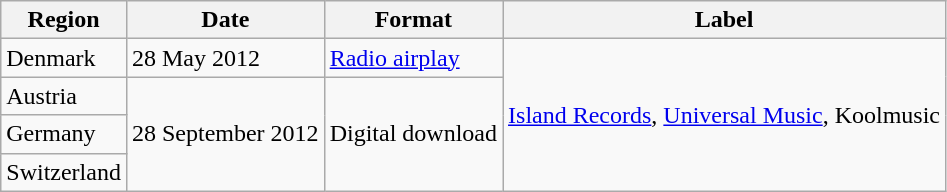<table class="wikitable">
<tr>
<th scope="row">Region</th>
<th scope="row">Date</th>
<th scope="row">Format</th>
<th scope="row">Label</th>
</tr>
<tr>
<td>Denmark</td>
<td>28 May 2012</td>
<td><a href='#'>Radio airplay</a></td>
<td rowspan="4"><a href='#'>Island Records</a>, <a href='#'>Universal Music</a>, Koolmusic</td>
</tr>
<tr>
<td>Austria</td>
<td rowspan="3">28 September 2012</td>
<td rowspan="3">Digital download</td>
</tr>
<tr>
<td>Germany</td>
</tr>
<tr>
<td>Switzerland</td>
</tr>
</table>
